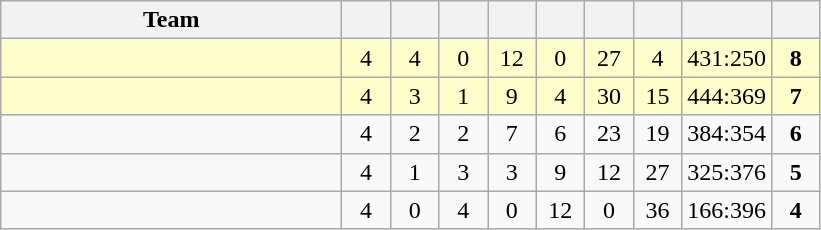<table class="wikitable" style="text-align:center;">
<tr>
<th width=220>Team</th>
<th width=25></th>
<th width=25></th>
<th width=25></th>
<th width=25></th>
<th width=25></th>
<th width=25></th>
<th width=25></th>
<th width=25></th>
<th width=25></th>
</tr>
<tr style="background:#ffffcc;">
<td style="text-align:left;"></td>
<td>4</td>
<td>4</td>
<td>0</td>
<td>12</td>
<td>0</td>
<td>27</td>
<td>4</td>
<td>431:250</td>
<td><strong>8</strong></td>
</tr>
<tr style="background:#ffffcc;">
<td style="text-align:left;"></td>
<td>4</td>
<td>3</td>
<td>1</td>
<td>9</td>
<td>4</td>
<td>30</td>
<td>15</td>
<td>444:369</td>
<td><strong>7</strong></td>
</tr>
<tr>
<td style="text-align:left;"></td>
<td>4</td>
<td>2</td>
<td>2</td>
<td>7</td>
<td>6</td>
<td>23</td>
<td>19</td>
<td>384:354</td>
<td><strong>6</strong></td>
</tr>
<tr>
<td style="text-align:left;"></td>
<td>4</td>
<td>1</td>
<td>3</td>
<td>3</td>
<td>9</td>
<td>12</td>
<td>27</td>
<td>325:376</td>
<td><strong>5</strong></td>
</tr>
<tr>
<td style="text-align:left;"></td>
<td>4</td>
<td>0</td>
<td>4</td>
<td>0</td>
<td>12</td>
<td>0</td>
<td>36</td>
<td>166:396</td>
<td><strong>4</strong></td>
</tr>
</table>
